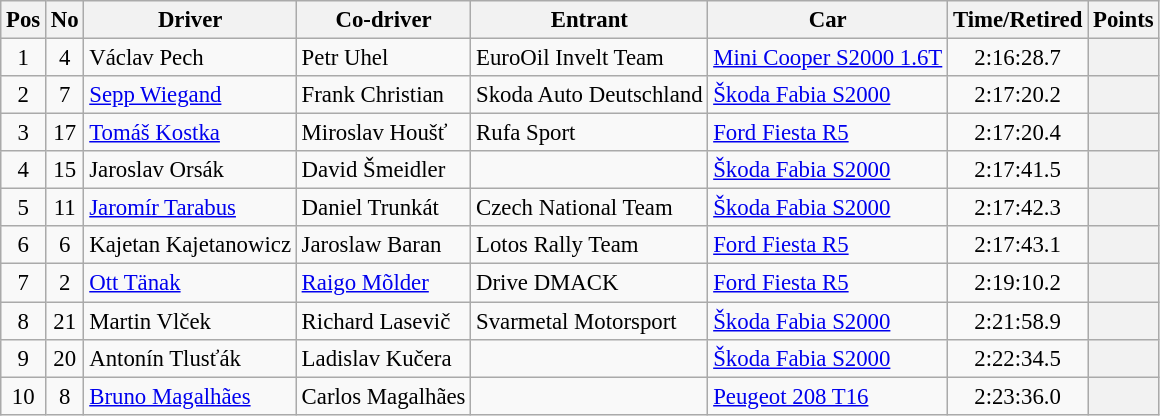<table class="wikitable" style="font-size: 95%">
<tr>
<th>Pos</th>
<th>No</th>
<th>Driver</th>
<th>Co-driver</th>
<th>Entrant</th>
<th>Car</th>
<th>Time/Retired</th>
<th>Points</th>
</tr>
<tr>
<td align=center>1</td>
<td align=center>4</td>
<td> Václav Pech</td>
<td> Petr Uhel</td>
<td>EuroOil Invelt Team</td>
<td><a href='#'>Mini Cooper S2000 1.6T</a></td>
<td align=center>2:16:28.7</td>
<th></th>
</tr>
<tr>
<td align=center>2</td>
<td align=center>7</td>
<td> <a href='#'>Sepp Wiegand</a></td>
<td> Frank Christian</td>
<td>Skoda Auto Deutschland</td>
<td><a href='#'>Škoda Fabia S2000</a></td>
<td align=center>2:17:20.2</td>
<th></th>
</tr>
<tr>
<td align=center>3</td>
<td align=center>17</td>
<td> <a href='#'>Tomáš Kostka</a></td>
<td> Miroslav Houšť</td>
<td>Rufa Sport</td>
<td><a href='#'>Ford Fiesta R5</a></td>
<td align=center>2:17:20.4</td>
<th></th>
</tr>
<tr>
<td align=center>4</td>
<td align=center>15</td>
<td> Jaroslav Orsák</td>
<td> David Šmeidler</td>
<td></td>
<td><a href='#'>Škoda Fabia S2000</a></td>
<td align=center>2:17:41.5</td>
<th></th>
</tr>
<tr>
<td align=center>5</td>
<td align=center>11</td>
<td> <a href='#'>Jaromír Tarabus</a></td>
<td> Daniel Trunkát</td>
<td>Czech National Team</td>
<td><a href='#'>Škoda Fabia S2000</a></td>
<td align=center>2:17:42.3</td>
<th></th>
</tr>
<tr>
<td align=center>6</td>
<td align=center>6</td>
<td> Kajetan Kajetanowicz</td>
<td> Jaroslaw Baran</td>
<td>Lotos Rally Team</td>
<td><a href='#'>Ford Fiesta R5</a></td>
<td align=center>2:17:43.1</td>
<th></th>
</tr>
<tr>
<td align=center>7</td>
<td align=center>2</td>
<td> <a href='#'>Ott Tänak</a></td>
<td> <a href='#'>Raigo Mõlder</a></td>
<td>Drive DMACK</td>
<td><a href='#'>Ford Fiesta R5</a></td>
<td align=center>2:19:10.2</td>
<th></th>
</tr>
<tr>
<td align=center>8</td>
<td align=center>21</td>
<td> Martin Vlček</td>
<td> Richard Lasevič</td>
<td>Svarmetal Motorsport</td>
<td><a href='#'>Škoda Fabia S2000</a></td>
<td align=center>2:21:58.9</td>
<th></th>
</tr>
<tr>
<td align=center>9</td>
<td align=center>20</td>
<td> Antonín Tlusťák</td>
<td> Ladislav Kučera</td>
<td></td>
<td><a href='#'>Škoda Fabia S2000</a></td>
<td align=center>2:22:34.5</td>
<th></th>
</tr>
<tr>
<td align=center>10</td>
<td align=center>8</td>
<td> <a href='#'>Bruno Magalhães</a></td>
<td> Carlos Magalhães</td>
<td></td>
<td><a href='#'>Peugeot 208 T16</a></td>
<td align=center>2:23:36.0</td>
<th></th>
</tr>
</table>
